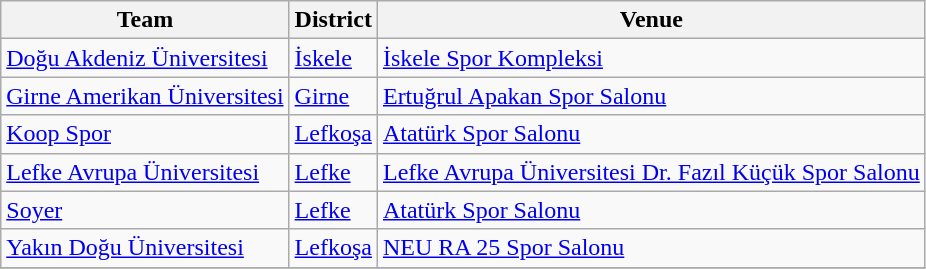<table class="wikitable sortable" style="text-align: left;">
<tr>
<th>Team</th>
<th>District</th>
<th>Venue</th>
</tr>
<tr>
<td><a href='#'>Doğu Akdeniz Üniversitesi</a></td>
<td><a href='#'>İskele</a></td>
<td><a href='#'>İskele Spor Kompleksi</a></td>
</tr>
<tr>
<td><a href='#'>Girne Amerikan Üniversitesi</a></td>
<td><a href='#'>Girne</a></td>
<td><a href='#'>Ertuğrul Apakan Spor Salonu</a></td>
</tr>
<tr>
<td><a href='#'>Koop Spor</a></td>
<td><a href='#'>Lefkoşa</a></td>
<td><a href='#'>Atatürk Spor Salonu</a></td>
</tr>
<tr>
<td><a href='#'>Lefke Avrupa Üniversitesi</a></td>
<td><a href='#'>Lefke</a></td>
<td><a href='#'>Lefke Avrupa Üniversitesi Dr. Fazıl Küçük Spor Salonu</a></td>
</tr>
<tr>
<td><a href='#'>Soyer</a></td>
<td><a href='#'>Lefke</a></td>
<td><a href='#'>Atatürk Spor Salonu</a></td>
</tr>
<tr>
<td><a href='#'>Yakın Doğu Üniversitesi</a></td>
<td><a href='#'>Lefkoşa</a></td>
<td><a href='#'>NEU RA 25 Spor Salonu</a></td>
</tr>
<tr>
</tr>
</table>
